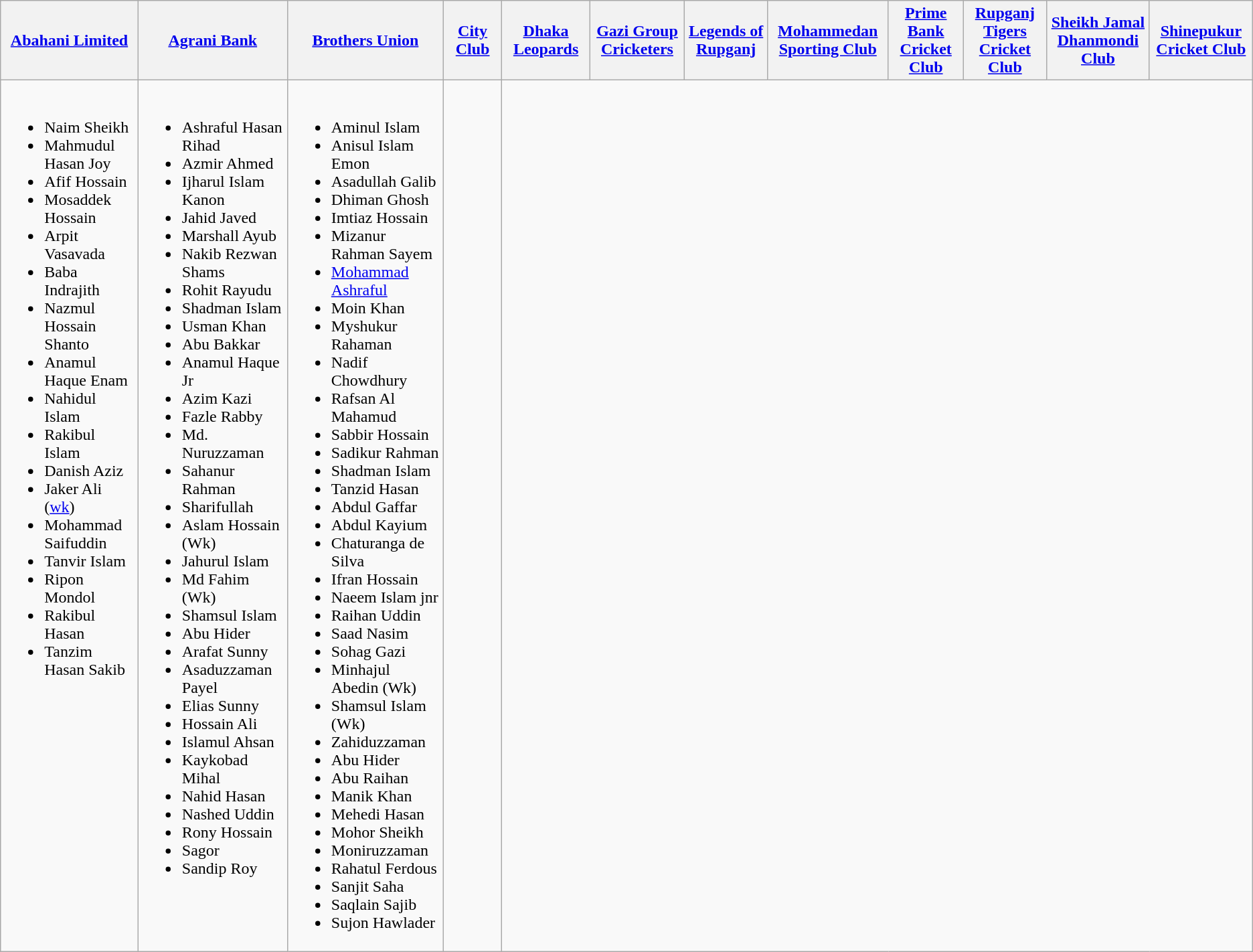<table class="wikitable">
<tr>
<th width=330><a href='#'>Abahani Limited</a></th>
<th width=330><a href='#'>Agrani Bank</a></th>
<th width=330><a href='#'>Brothers Union</a></th>
<th width=330><a href='#'>City Club</a></th>
<th width=330><a href='#'>Dhaka Leopards</a></th>
<th width=330><a href='#'>Gazi Group Cricketers</a></th>
<th width=330><a href='#'>Legends of Rupganj</a></th>
<th width=330><a href='#'>Mohammedan Sporting Club</a></th>
<th width=330><a href='#'>Prime Bank Cricket Club</a></th>
<th width=330><a href='#'>Rupganj Tigers Cricket Club</a></th>
<th width=330><a href='#'>Sheikh Jamal Dhanmondi Club</a></th>
<th width=330><a href='#'>Shinepukur Cricket Club</a></th>
</tr>
<tr>
<td valign=top><br><ul><li>Naim Sheikh</li><li>Mahmudul Hasan Joy</li><li>Afif Hossain</li><li>Mosaddek Hossain</li><li>Arpit Vasavada</li><li>Baba Indrajith</li><li>Nazmul Hossain Shanto</li><li>Anamul Haque Enam</li><li>Nahidul Islam</li><li>Rakibul Islam</li><li>Danish Aziz</li><li>Jaker Ali (<a href='#'>wk</a>)</li><li>Mohammad Saifuddin</li><li>Tanvir Islam</li><li>Ripon Mondol</li><li>Rakibul Hasan</li><li>Tanzim Hasan Sakib</li></ul></td>
<td valign=top><br><ul><li>Ashraful Hasan Rihad</li><li>Azmir Ahmed</li><li>Ijharul Islam Kanon</li><li>Jahid Javed</li><li>Marshall Ayub</li><li>Nakib Rezwan Shams</li><li>Rohit Rayudu</li><li>Shadman Islam</li><li>Usman Khan</li><li>Abu Bakkar</li><li>Anamul Haque Jr</li><li>Azim Kazi</li><li>Fazle Rabby</li><li>Md. Nuruzzaman</li><li>Sahanur Rahman</li><li>Sharifullah</li><li>Aslam Hossain (Wk)</li><li>Jahurul Islam</li><li>Md Fahim (Wk)</li><li>Shamsul Islam</li><li>Abu Hider</li><li>Arafat Sunny</li><li>Asaduzzaman Payel</li><li>Elias Sunny</li><li>Hossain Ali</li><li>Islamul Ahsan</li><li>Kaykobad Mihal</li><li>Nahid Hasan</li><li>Nashed Uddin</li><li>Rony Hossain</li><li>Sagor</li><li>Sandip Roy</li></ul></td>
<td valign=top><br><ul><li>Aminul Islam</li><li>Anisul Islam Emon</li><li>Asadullah Galib</li><li>Dhiman Ghosh</li><li>Imtiaz Hossain</li><li>Mizanur Rahman Sayem</li><li><a href='#'>Mohammad Ashraful</a></li><li>Moin Khan</li><li>Myshukur Rahaman</li><li>Nadif Chowdhury</li><li>Rafsan Al Mahamud</li><li>Sabbir Hossain</li><li>Sadikur Rahman</li><li>Shadman Islam</li><li>Tanzid Hasan</li><li>Abdul Gaffar</li><li>Abdul Kayium</li><li>Chaturanga de Silva</li><li>Ifran Hossain</li><li>Naeem Islam jnr</li><li>Raihan Uddin</li><li>Saad Nasim</li><li>Sohag Gazi</li><li>Minhajul Abedin (Wk)</li><li>Shamsul Islam (Wk)</li><li>Zahiduzzaman</li><li>Abu Hider</li><li>Abu Raihan</li><li>Manik Khan</li><li>Mehedi Hasan</li><li>Mohor Sheikh</li><li>Moniruzzaman</li><li>Rahatul Ferdous</li><li>Sanjit Saha</li><li>Saqlain Sajib</li><li>Sujon Hawlader</li></ul></td>
<td valign=top></td>
</tr>
</table>
